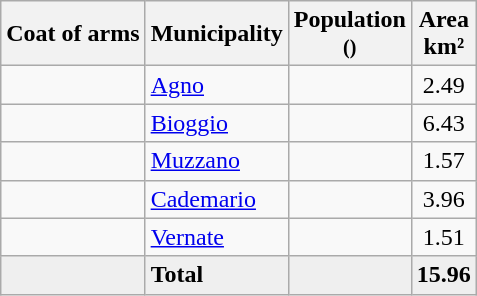<table class="wikitable">
<tr>
<th>Coat of arms</th>
<th>Municipality</th>
<th>Population<br><small>()</small></th>
<th>Area <br>km²</th>
</tr>
<tr>
<td></td>
<td><a href='#'>Agno</a></td>
<td align="center"></td>
<td align="center">2.49</td>
</tr>
<tr>
<td></td>
<td><a href='#'>Bioggio</a></td>
<td align="center"></td>
<td align="center">6.43</td>
</tr>
<tr>
<td></td>
<td><a href='#'>Muzzano</a></td>
<td align="center"></td>
<td align="center">1.57</td>
</tr>
<tr>
<td></td>
<td><a href='#'>Cademario</a></td>
<td align="center"></td>
<td align="center">3.96</td>
</tr>
<tr>
<td></td>
<td><a href='#'>Vernate</a></td>
<td align="center"></td>
<td align="center">1.51</td>
</tr>
<tr>
<td bgcolor="#EFEFEF"></td>
<td bgcolor="#EFEFEF"><strong>Total</strong></td>
<td bgcolor="#EFEFEF" align="center"></td>
<td bgcolor="#EFEFEF" align="center"><strong>15.96</strong></td>
</tr>
</table>
